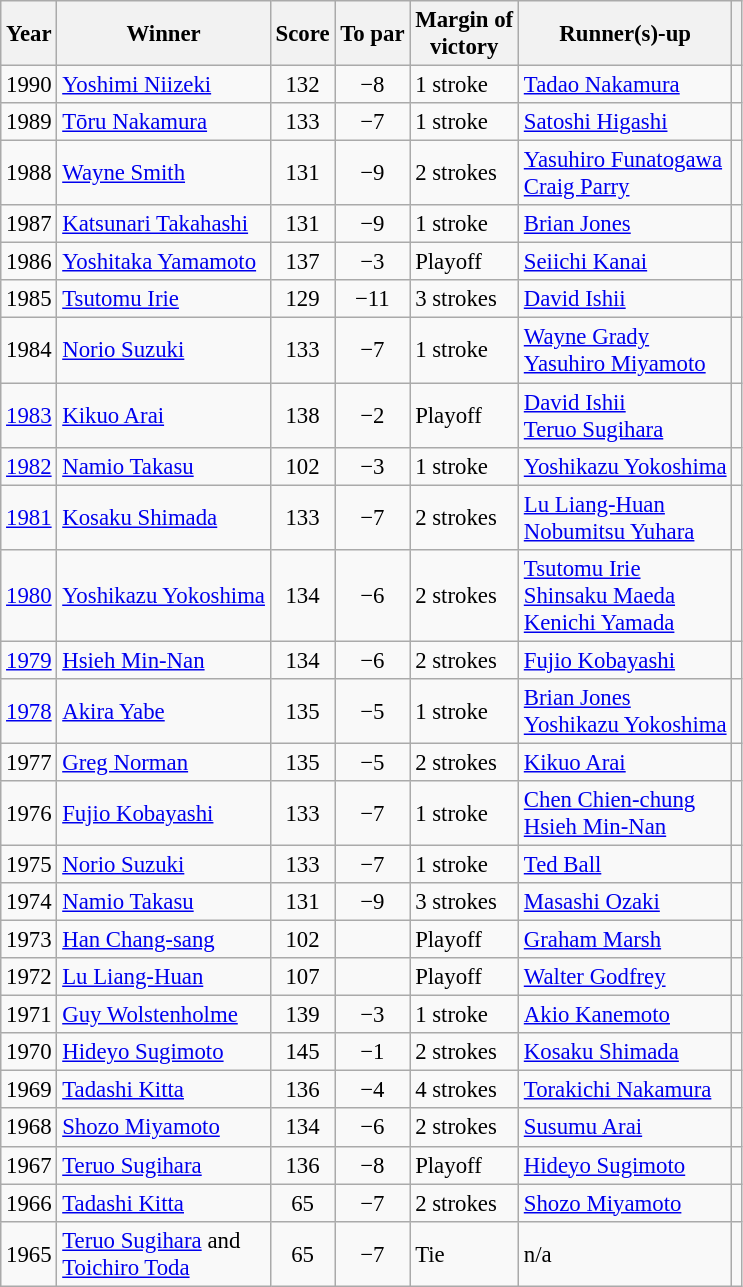<table class=wikitable style="font-size:95%">
<tr>
<th>Year</th>
<th>Winner</th>
<th>Score</th>
<th>To par</th>
<th>Margin of<br>victory</th>
<th>Runner(s)-up</th>
<th></th>
</tr>
<tr>
<td>1990</td>
<td> <a href='#'>Yoshimi Niizeki</a></td>
<td align=center>132</td>
<td align=center>−8</td>
<td>1 stroke</td>
<td> <a href='#'>Tadao Nakamura</a></td>
<td></td>
</tr>
<tr>
<td>1989</td>
<td> <a href='#'>Tōru Nakamura</a></td>
<td align=center>133</td>
<td align=center>−7</td>
<td>1 stroke</td>
<td> <a href='#'>Satoshi Higashi</a></td>
<td></td>
</tr>
<tr>
<td>1988</td>
<td> <a href='#'>Wayne Smith</a></td>
<td align=center>131</td>
<td align=center>−9</td>
<td>2 strokes</td>
<td> <a href='#'>Yasuhiro Funatogawa</a><br> <a href='#'>Craig Parry</a></td>
<td></td>
</tr>
<tr>
<td>1987</td>
<td> <a href='#'>Katsunari Takahashi</a></td>
<td align=center>131</td>
<td align=center>−9</td>
<td>1 stroke</td>
<td> <a href='#'>Brian Jones</a></td>
<td></td>
</tr>
<tr>
<td>1986</td>
<td> <a href='#'>Yoshitaka Yamamoto</a></td>
<td align=center>137</td>
<td align=center>−3</td>
<td>Playoff</td>
<td> <a href='#'>Seiichi Kanai</a></td>
<td></td>
</tr>
<tr>
<td>1985</td>
<td> <a href='#'>Tsutomu Irie</a></td>
<td align=center>129</td>
<td align=center>−11</td>
<td>3 strokes</td>
<td> <a href='#'>David Ishii</a></td>
<td></td>
</tr>
<tr>
<td>1984</td>
<td> <a href='#'>Norio Suzuki</a></td>
<td align=center>133</td>
<td align=center>−7</td>
<td>1 stroke</td>
<td> <a href='#'>Wayne Grady</a><br> <a href='#'>Yasuhiro Miyamoto</a></td>
<td></td>
</tr>
<tr>
<td><a href='#'>1983</a></td>
<td> <a href='#'>Kikuo Arai</a></td>
<td align=center>138</td>
<td align=center>−2</td>
<td>Playoff</td>
<td> <a href='#'>David Ishii</a><br> <a href='#'>Teruo Sugihara</a></td>
<td></td>
</tr>
<tr>
<td><a href='#'>1982</a></td>
<td> <a href='#'>Namio Takasu</a></td>
<td align=center>102</td>
<td align=center>−3</td>
<td>1 stroke</td>
<td> <a href='#'>Yoshikazu Yokoshima</a></td>
<td></td>
</tr>
<tr>
<td><a href='#'>1981</a></td>
<td> <a href='#'>Kosaku Shimada</a></td>
<td align=center>133</td>
<td align=center>−7</td>
<td>2 strokes</td>
<td> <a href='#'>Lu Liang-Huan</a><br> <a href='#'>Nobumitsu Yuhara</a></td>
<td></td>
</tr>
<tr>
<td><a href='#'>1980</a></td>
<td> <a href='#'>Yoshikazu Yokoshima</a></td>
<td align=center>134</td>
<td align=center>−6</td>
<td>2 strokes</td>
<td> <a href='#'>Tsutomu Irie</a><br> <a href='#'>Shinsaku Maeda</a><br> <a href='#'>Kenichi Yamada</a></td>
<td></td>
</tr>
<tr>
<td><a href='#'>1979</a></td>
<td> <a href='#'>Hsieh Min-Nan</a></td>
<td align=center>134</td>
<td align=center>−6</td>
<td>2 strokes</td>
<td> <a href='#'>Fujio Kobayashi</a></td>
<td></td>
</tr>
<tr>
<td><a href='#'>1978</a></td>
<td> <a href='#'>Akira Yabe</a></td>
<td align=center>135</td>
<td align=center>−5</td>
<td>1 stroke</td>
<td> <a href='#'>Brian Jones</a><br> <a href='#'>Yoshikazu Yokoshima</a></td>
<td></td>
</tr>
<tr>
<td>1977</td>
<td> <a href='#'>Greg Norman</a></td>
<td align=center>135</td>
<td align=center>−5</td>
<td>2 strokes</td>
<td> <a href='#'>Kikuo Arai</a></td>
<td></td>
</tr>
<tr>
<td>1976</td>
<td> <a href='#'>Fujio Kobayashi</a></td>
<td align=center>133</td>
<td align=center>−7</td>
<td>1 stroke</td>
<td> <a href='#'>Chen Chien-chung</a><br> <a href='#'>Hsieh Min-Nan</a></td>
<td></td>
</tr>
<tr>
<td>1975</td>
<td> <a href='#'>Norio Suzuki</a></td>
<td align=center>133</td>
<td align=center>−7</td>
<td>1 stroke</td>
<td> <a href='#'>Ted Ball</a></td>
<td></td>
</tr>
<tr>
<td>1974</td>
<td> <a href='#'>Namio Takasu</a></td>
<td align=center>131</td>
<td align=center>−9</td>
<td>3 strokes</td>
<td> <a href='#'>Masashi Ozaki</a></td>
<td></td>
</tr>
<tr>
<td>1973</td>
<td> <a href='#'>Han Chang-sang</a></td>
<td align=center>102</td>
<td align=center></td>
<td>Playoff</td>
<td> <a href='#'>Graham Marsh</a></td>
<td></td>
</tr>
<tr>
<td>1972</td>
<td> <a href='#'>Lu Liang-Huan</a></td>
<td align=center>107</td>
<td align=center></td>
<td>Playoff</td>
<td> <a href='#'>Walter Godfrey</a></td>
<td></td>
</tr>
<tr>
<td>1971</td>
<td> <a href='#'>Guy Wolstenholme</a></td>
<td align=center>139</td>
<td align=center>−3</td>
<td>1 stroke</td>
<td> <a href='#'>Akio Kanemoto</a></td>
<td></td>
</tr>
<tr>
<td>1970</td>
<td> <a href='#'>Hideyo Sugimoto</a></td>
<td align=center>145</td>
<td align=center>−1</td>
<td>2 strokes</td>
<td> <a href='#'>Kosaku Shimada</a></td>
<td></td>
</tr>
<tr>
<td>1969</td>
<td> <a href='#'>Tadashi Kitta</a></td>
<td align=center>136</td>
<td align=center>−4</td>
<td>4 strokes</td>
<td> <a href='#'>Torakichi Nakamura</a></td>
<td></td>
</tr>
<tr>
<td>1968</td>
<td> <a href='#'>Shozo Miyamoto</a></td>
<td align=center>134</td>
<td align=center>−6</td>
<td>2 strokes</td>
<td> <a href='#'>Susumu Arai</a></td>
<td></td>
</tr>
<tr>
<td>1967</td>
<td> <a href='#'>Teruo Sugihara</a></td>
<td align=center>136</td>
<td align=center>−8</td>
<td>Playoff</td>
<td> <a href='#'>Hideyo Sugimoto</a></td>
<td></td>
</tr>
<tr>
<td>1966</td>
<td> <a href='#'>Tadashi Kitta</a></td>
<td align=center>65</td>
<td align=center>−7</td>
<td>2 strokes</td>
<td> <a href='#'>Shozo Miyamoto</a></td>
<td></td>
</tr>
<tr>
<td>1965</td>
<td> <a href='#'>Teruo Sugihara</a> and<br> <a href='#'>Toichiro Toda</a></td>
<td align=center>65</td>
<td align=center>−7</td>
<td>Tie</td>
<td>n/a</td>
<td></td>
</tr>
</table>
